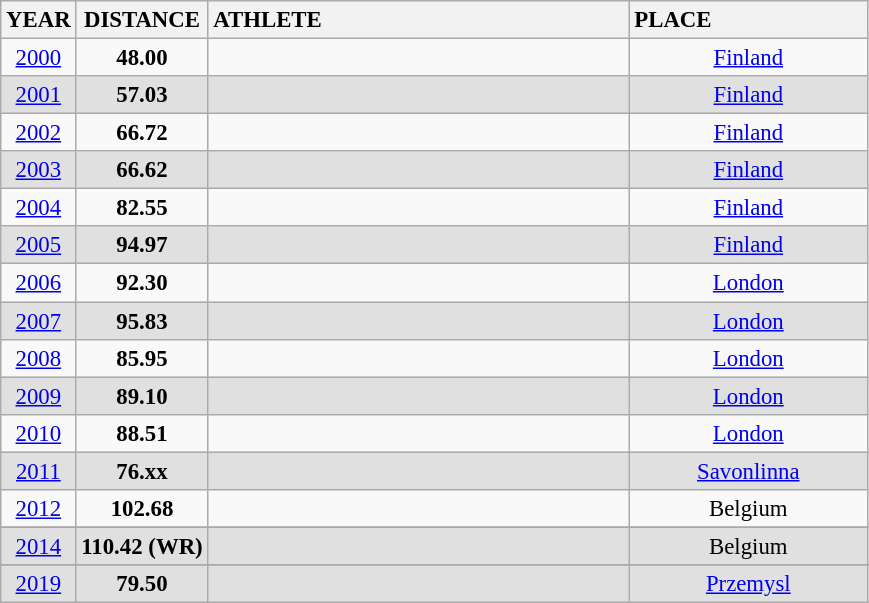<table class="wikitable sortable" style="font-size:95%;">
<tr>
<th>YEAR</th>
<th>DISTANCE</th>
<th style="text-align:left; width:18em;">ATHLETE</th>
<th style="text-align:left; width:10em;">PLACE</th>
</tr>
<tr>
<td style="text-align:center;"><a href='#'>2000</a></td>
<td style="text-align:center;"><strong>48.00</strong></td>
<td></td>
<td style="text-align:center;"><a href='#'>Finland</a></td>
</tr>
<tr style="background:#e0e0e0;">
<td style="text-align:center;"><a href='#'>2001</a></td>
<td style="text-align:center;"><strong>57.03</strong></td>
<td></td>
<td style="text-align:center;"><a href='#'>Finland</a></td>
</tr>
<tr>
<td style="text-align:center;"><a href='#'>2002</a></td>
<td style="text-align:center;"><strong>66.72</strong></td>
<td></td>
<td style="text-align:center;"><a href='#'>Finland</a></td>
</tr>
<tr style="background:#e0e0e0;">
<td style="text-align:center;"><a href='#'>2003</a></td>
<td style="text-align:center;"><strong>66.62</strong></td>
<td></td>
<td style="text-align:center;"><a href='#'>Finland</a></td>
</tr>
<tr>
<td style="text-align:center;"><a href='#'>2004</a></td>
<td style="text-align:center;"><strong>82.55</strong></td>
<td></td>
<td style="text-align:center;"><a href='#'>Finland</a></td>
</tr>
<tr style="background:#e0e0e0;">
<td style="text-align:center;"><a href='#'>2005</a></td>
<td style="text-align:center;"><strong>94.97</strong></td>
<td></td>
<td style="text-align:center;"><a href='#'>Finland</a></td>
</tr>
<tr>
<td style="text-align:center;"><a href='#'>2006</a></td>
<td style="text-align:center;"><strong>92.30</strong></td>
<td></td>
<td style="text-align:center;"><a href='#'>London</a></td>
</tr>
<tr style="background:#e0e0e0;">
<td style="text-align:center;"><a href='#'>2007</a></td>
<td style="text-align:center;"><strong>95.83</strong></td>
<td></td>
<td style="text-align:center;"><a href='#'>London</a></td>
</tr>
<tr>
<td style="text-align:center;"><a href='#'>2008</a></td>
<td style="text-align:center;"><strong>85.95</strong></td>
<td></td>
<td style="text-align:center;"><a href='#'>London</a></td>
</tr>
<tr style="background:#e0e0e0;">
<td style="text-align:center;"><a href='#'>2009</a></td>
<td style="text-align:center;"><strong>89.10</strong></td>
<td></td>
<td style="text-align:center;"><a href='#'>London</a></td>
</tr>
<tr>
<td style="text-align:center;"><a href='#'>2010</a></td>
<td style="text-align:center;"><strong>88.51</strong></td>
<td></td>
<td style="text-align:center;"><a href='#'>London</a></td>
</tr>
<tr style="background:#e0e0e0;">
<td style="text-align:center;"><a href='#'>2011</a></td>
<td style="text-align:center;"><strong>76.xx</strong></td>
<td></td>
<td style="text-align:center;"><a href='#'>Savonlinna</a></td>
</tr>
<tr>
<td style="text-align:center;"><a href='#'>2012</a></td>
<td style="text-align:center;"><strong>102.68</strong></td>
<td></td>
<td style="text-align:center;">Belgium</td>
</tr>
<tr>
</tr>
<tr style="background:#e0e0e0;">
<td style="text-align:center;"><a href='#'>2014</a></td>
<td style="text-align:center;"><strong>110.42 (WR)</strong></td>
<td></td>
<td style="text-align:center;">Belgium</td>
</tr>
<tr>
</tr>
<tr style="background:#e0e0e0;">
<td style="text-align:center;"><a href='#'>2019</a></td>
<td style="text-align:center;"><strong>79.50</strong></td>
<td></td>
<td style="text-align:center;"><a href='#'>Przemysl</a></td>
</tr>
</table>
